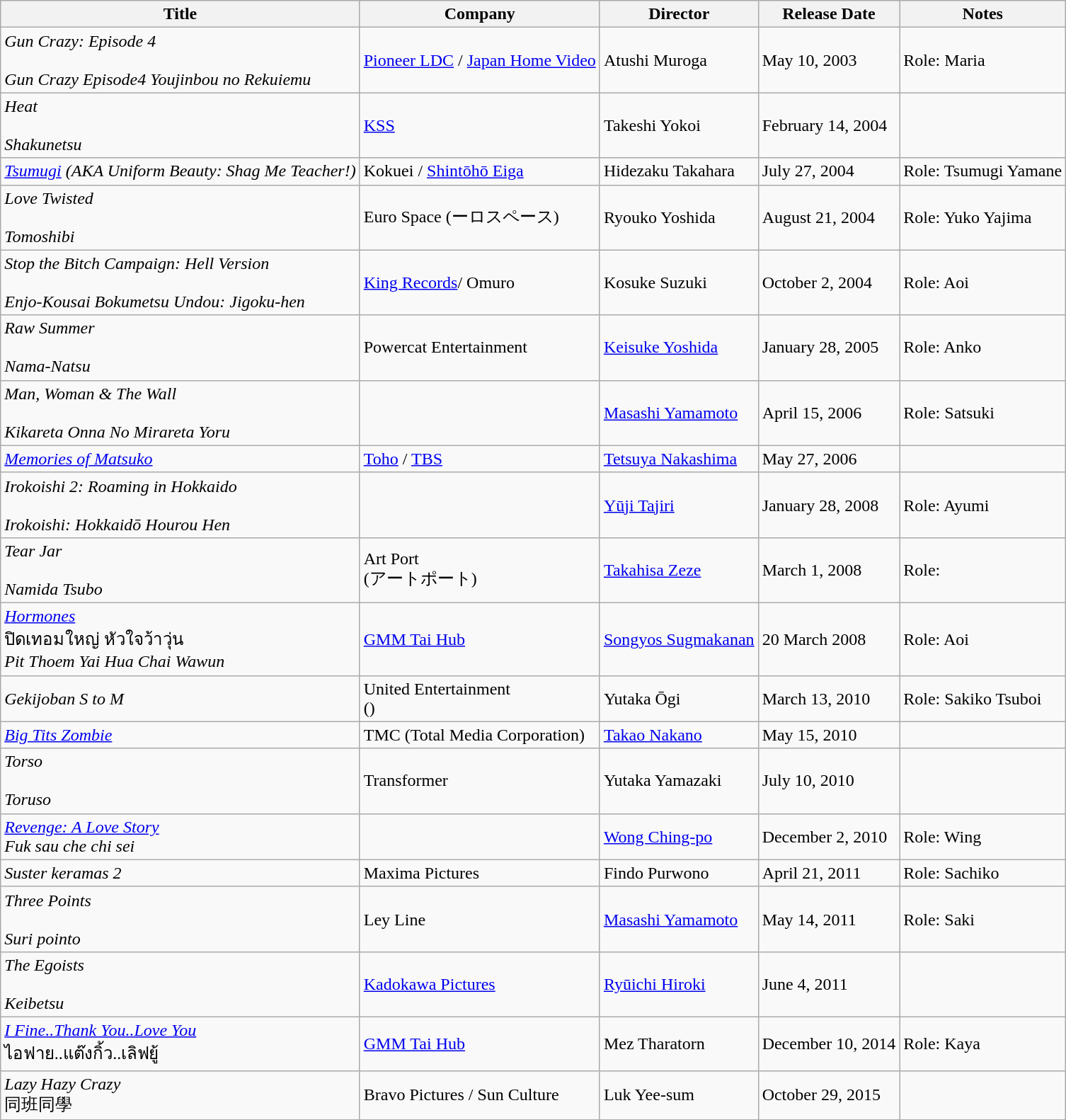<table class="wikitable">
<tr>
<th>Title</th>
<th>Company</th>
<th>Director</th>
<th>Release Date</th>
<th>Notes</th>
</tr>
<tr>
<td><em>Gun Crazy: Episode 4</em><br><br><em>Gun Crazy Episode4 Youjinbou no Rekuiemu</em></td>
<td><a href='#'>Pioneer LDC</a> / <a href='#'>Japan Home Video</a></td>
<td>Atushi Muroga</td>
<td>May 10, 2003</td>
<td>Role: Maria</td>
</tr>
<tr>
<td><em>Heat</em><br><br><em>Shakunetsu</em></td>
<td><a href='#'>KSS</a></td>
<td>Takeshi Yokoi</td>
<td>February 14, 2004</td>
<td></td>
</tr>
<tr>
<td><em><a href='#'>Tsumugi</a> (AKA Uniform Beauty: Shag Me Teacher!)</em></td>
<td>Kokuei / <a href='#'>Shintōhō Eiga</a></td>
<td>Hidezaku Takahara</td>
<td>July 27, 2004</td>
<td>Role: Tsumugi Yamane</td>
</tr>
<tr>
<td><em>Love Twisted</em><br><br><em>Tomoshibi</em></td>
<td>Euro Space (ーロスペース)</td>
<td>Ryouko Yoshida</td>
<td>August 21, 2004</td>
<td>Role: Yuko Yajima</td>
</tr>
<tr>
<td><em>Stop the Bitch Campaign: Hell Version</em><br><br><em>Enjo-Kousai Bokumetsu Undou: Jigoku-hen</em></td>
<td><a href='#'>King Records</a>/ Omuro</td>
<td>Kosuke Suzuki</td>
<td>October 2, 2004</td>
<td>Role: Aoi</td>
</tr>
<tr>
<td><em>Raw Summer</em><br><br><em>Nama-Natsu</em></td>
<td>Powercat Entertainment</td>
<td><a href='#'>Keisuke Yoshida</a></td>
<td>January 28, 2005</td>
<td>Role: Anko</td>
</tr>
<tr>
<td><em>Man, Woman & The Wall</em><br><br><em>Kikareta Onna No Mirareta Yoru</em></td>
<td></td>
<td><a href='#'>Masashi Yamamoto</a></td>
<td>April 15, 2006</td>
<td>Role: Satsuki</td>
</tr>
<tr>
<td><em><a href='#'>Memories of Matsuko</a></em></td>
<td><a href='#'>Toho</a> / <a href='#'>TBS</a></td>
<td><a href='#'>Tetsuya Nakashima</a></td>
<td>May 27, 2006</td>
<td></td>
</tr>
<tr>
<td><em>Irokoishi 2: Roaming in Hokkaido</em><br><br><em>Irokoishi: Hokkaidō Hourou Hen</em></td>
<td></td>
<td><a href='#'>Yūji Tajiri</a></td>
<td>January 28, 2008</td>
<td>Role: Ayumi</td>
</tr>
<tr>
<td><em>Tear Jar</em><br><br><em>Namida Tsubo</em></td>
<td>Art Port<br>(アートポート)</td>
<td><a href='#'>Takahisa Zeze</a></td>
<td>March 1, 2008</td>
<td>Role:</td>
</tr>
<tr>
<td><em><a href='#'>Hormones</a></em><br>ปิดเทอมใหญ่ หัวใจว้าวุ่น<br><em>Pit Thoem Yai Hua Chai Wawun</em></td>
<td><a href='#'>GMM Tai Hub</a></td>
<td><a href='#'>Songyos Sugmakanan</a></td>
<td>20 March 2008</td>
<td>Role: Aoi</td>
</tr>
<tr>
<td><em>Gekijoban S to M</em><br></td>
<td>United Entertainment<br>()</td>
<td>Yutaka Ōgi</td>
<td>March 13, 2010</td>
<td>Role: Sakiko Tsuboi</td>
</tr>
<tr>
<td><em><a href='#'>Big Tits Zombie</a></em></td>
<td>TMC (Total Media Corporation)</td>
<td><a href='#'>Takao Nakano</a></td>
<td>May 15, 2010</td>
<td></td>
</tr>
<tr>
<td><em>Torso</em><br><br><em>Toruso</em></td>
<td>Transformer</td>
<td>Yutaka Yamazaki</td>
<td>July 10, 2010</td>
<td></td>
</tr>
<tr>
<td><em><a href='#'>Revenge: A Love Story</a></em><br><em>Fuk sau che chi sei</em></td>
<td></td>
<td><a href='#'>Wong Ching-po</a></td>
<td>December 2, 2010</td>
<td>Role: Wing</td>
</tr>
<tr>
<td><em>Suster keramas 2</em></td>
<td>Maxima Pictures</td>
<td>Findo Purwono</td>
<td>April 21, 2011</td>
<td>Role: Sachiko</td>
</tr>
<tr>
<td><em>Three Points</em><br><br><em>Suri pointo</em></td>
<td>Ley Line</td>
<td><a href='#'>Masashi Yamamoto</a></td>
<td>May 14, 2011</td>
<td>Role: Saki</td>
</tr>
<tr>
<td><em>The Egoists</em><br><br><em>Keibetsu</em></td>
<td><a href='#'>Kadokawa Pictures</a></td>
<td><a href='#'>Ryūichi Hiroki</a></td>
<td>June 4, 2011</td>
<td></td>
</tr>
<tr>
<td><em><a href='#'>I Fine..Thank You..Love You</a></em><br>ไอฟาย..แต๊งกิ้ว..เลิฟยู้</td>
<td><a href='#'>GMM Tai Hub</a></td>
<td>Mez Tharatorn</td>
<td>December 10, 2014</td>
<td>Role: Kaya</td>
</tr>
<tr>
<td><em>Lazy Hazy Crazy</em><br>同班同學</td>
<td>Bravo Pictures / Sun Culture</td>
<td>Luk Yee-sum</td>
<td>October 29, 2015</td>
<td></td>
</tr>
</table>
